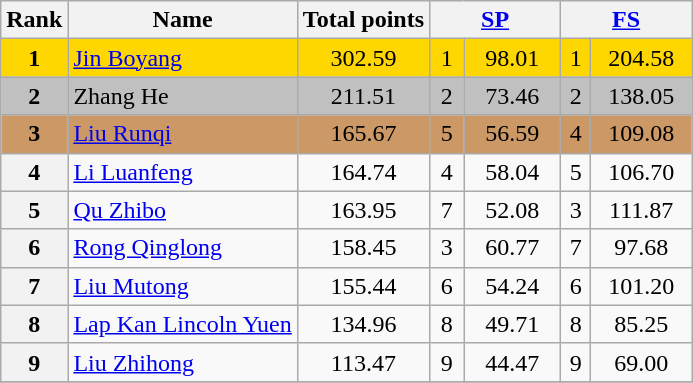<table class="wikitable sortable">
<tr>
<th>Rank</th>
<th>Name</th>
<th>Total points</th>
<th colspan="2" width="80px"><a href='#'>SP</a></th>
<th colspan="2" width="80px"><a href='#'>FS</a></th>
</tr>
<tr bgcolor="gold">
<td align="center"><strong>1</strong></td>
<td><a href='#'>Jin Boyang</a></td>
<td align="center">302.59</td>
<td align="center">1</td>
<td align="center">98.01</td>
<td align="center">1</td>
<td align="center">204.58</td>
</tr>
<tr bgcolor="silver">
<td align="center"><strong>2</strong></td>
<td>Zhang He</td>
<td align="center">211.51</td>
<td align="center">2</td>
<td align="center">73.46</td>
<td align="center">2</td>
<td align="center">138.05</td>
</tr>
<tr bgcolor="cc9966">
<td align="center"><strong>3</strong></td>
<td><a href='#'>Liu Runqi</a></td>
<td align="center">165.67</td>
<td align="center">5</td>
<td align="center">56.59</td>
<td align="center">4</td>
<td align="center">109.08</td>
</tr>
<tr>
<th>4</th>
<td><a href='#'>Li Luanfeng</a></td>
<td align="center">164.74</td>
<td align="center">4</td>
<td align="center">58.04</td>
<td align="center">5</td>
<td align="center">106.70</td>
</tr>
<tr>
<th>5</th>
<td><a href='#'>Qu Zhibo</a></td>
<td align="center">163.95</td>
<td align="center">7</td>
<td align="center">52.08</td>
<td align="center">3</td>
<td align="center">111.87</td>
</tr>
<tr>
<th>6</th>
<td><a href='#'>Rong Qinglong</a></td>
<td align="center">158.45</td>
<td align="center">3</td>
<td align="center">60.77</td>
<td align="center">7</td>
<td align="center">97.68</td>
</tr>
<tr>
<th>7</th>
<td><a href='#'>Liu Mutong</a></td>
<td align="center">155.44</td>
<td align="center">6</td>
<td align="center">54.24</td>
<td align="center">6</td>
<td align="center">101.20</td>
</tr>
<tr>
<th>8</th>
<td><a href='#'>Lap Kan Lincoln Yuen</a></td>
<td align="center">134.96</td>
<td align="center">8</td>
<td align="center">49.71</td>
<td align="center">8</td>
<td align="center">85.25</td>
</tr>
<tr>
<th>9</th>
<td><a href='#'>Liu Zhihong</a></td>
<td align="center">113.47</td>
<td align="center">9</td>
<td align="center">44.47</td>
<td align="center">9</td>
<td align="center">69.00</td>
</tr>
<tr>
</tr>
</table>
